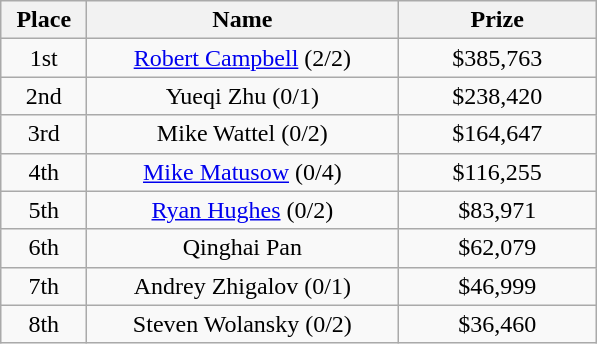<table class="wikitable">
<tr>
<th width="50">Place</th>
<th width="200">Name</th>
<th width="125">Prize</th>
</tr>
<tr>
<td align = "center">1st</td>
<td align = "center"><a href='#'>Robert Campbell</a> (2/2)</td>
<td align = "center">$385,763</td>
</tr>
<tr>
<td align = "center">2nd</td>
<td align = "center">Yueqi Zhu (0/1)</td>
<td align = "center">$238,420</td>
</tr>
<tr>
<td align = "center">3rd</td>
<td align = "center">Mike Wattel (0/2)</td>
<td align = "center">$164,647</td>
</tr>
<tr>
<td align = "center">4th</td>
<td align = "center"><a href='#'>Mike Matusow</a> (0/4)</td>
<td align = "center">$116,255</td>
</tr>
<tr>
<td align = "center">5th</td>
<td align = "center"><a href='#'>Ryan Hughes</a> (0/2)</td>
<td align = "center">$83,971</td>
</tr>
<tr>
<td align = "center">6th</td>
<td align = "center">Qinghai Pan</td>
<td align = "center">$62,079</td>
</tr>
<tr>
<td align = "center">7th</td>
<td align = "center">Andrey Zhigalov (0/1)</td>
<td align = "center">$46,999</td>
</tr>
<tr>
<td align = "center">8th</td>
<td align = "center">Steven Wolansky (0/2)</td>
<td align = "center">$36,460</td>
</tr>
</table>
